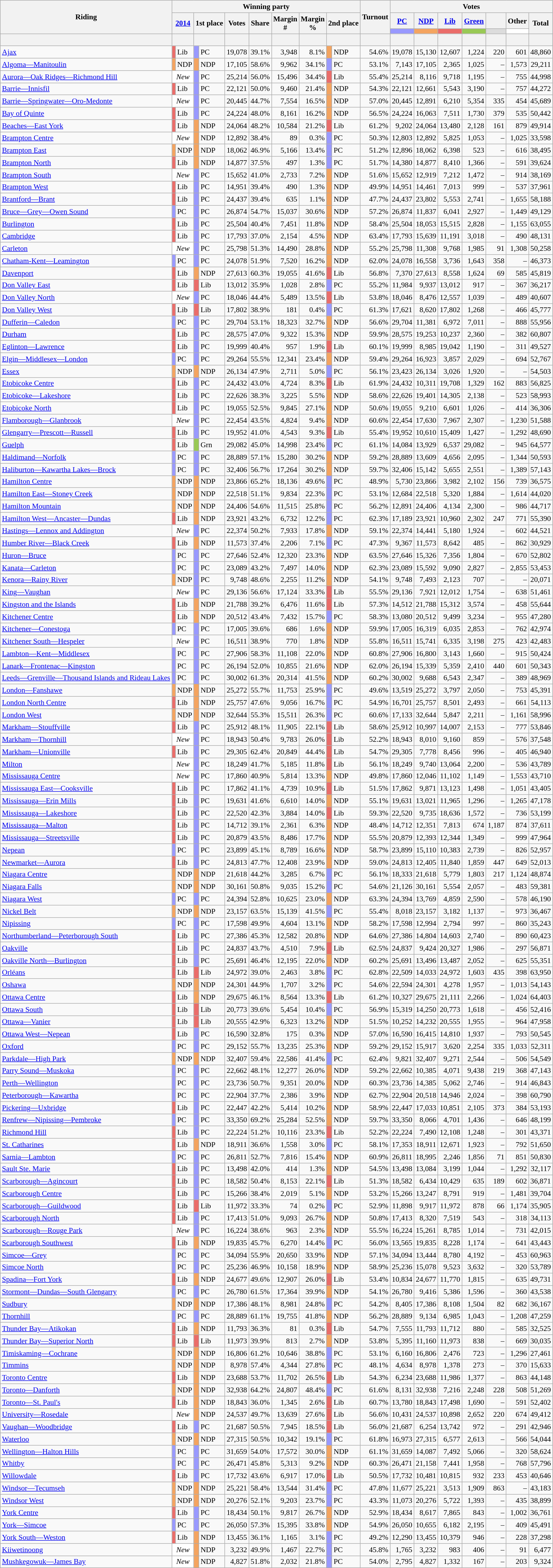<table class="wikitable sortable mw-collapsible" style="text-align:right; font-size:90%">
<tr>
<th rowspan="3" scope="col">Riding</th>
<th scope="col" colspan="10">Winning party</th>
<th rowspan="3" scope="col">Turnout<br></th>
<th scope="col" colspan="9">Votes</th>
</tr>
<tr>
<th colspan="2" rowspan="2" scope="col"><a href='#'>2014</a></th>
<th colspan="2" rowspan="2" scope="col">1st place</th>
<th rowspan="2" scope="col">Votes</th>
<th rowspan="2" scope="col">Share</th>
<th rowspan="2" scope="col">Margin<br>#</th>
<th rowspan="2" scope="col">Margin<br>%</th>
<th colspan="2" rowspan="2" scope="col">2nd place</th>
<th scope="col"><a href='#'>PC</a></th>
<th scope="col"><a href='#'>NDP</a></th>
<th scope="col"><a href='#'>Lib</a></th>
<th scope="col"><a href='#'>Green</a></th>
<th scope="col"></th>
<th scope="col">Other</th>
<th rowspan="2" scope="col">Total</th>
</tr>
<tr>
<th scope="col" style="background-color:#9999FF;"></th>
<th scope="col" style="background-color:#F4A460;"></th>
<th scope="col" style="background-color:#EA6D6A;"></th>
<th scope="col" style="background-color:#99C955;"></th>
<th scope="col" style="background-color:#DCDCDC;"></th>
<th scope="col" style="background-color:#FFFFFF;"></th>
</tr>
<tr>
<th> </th>
<th colspan="2"></th>
<th colspan="2"></th>
<th></th>
<th></th>
<th></th>
<th></th>
<th colspan="2"></th>
<th></th>
<th></th>
<th></th>
<th></th>
<th></th>
<th></th>
<th></th>
<th></th>
</tr>
<tr>
<td style="text-align:left;"><a href='#'>Ajax</a></td>
<td style="background-color:#EA6D6A;"></td>
<td style="text-align:left;">Lib</td>
<td style="background-color:#9999FF;"></td>
<td style="text-align:left;">PC</td>
<td>19,078</td>
<td>39.1%</td>
<td>3,948</td>
<td>8.1%</td>
<td style="background-color:#F4A460;"></td>
<td style="text-align:left;">NDP</td>
<td>54.6%</td>
<td>19,078</td>
<td>15,130</td>
<td>12,607</td>
<td>1,224</td>
<td>220</td>
<td>601</td>
<td>48,860</td>
</tr>
<tr>
<td style="text-align:left;"><a href='#'>Algoma—Manitoulin</a></td>
<td style="background-color:#F4A460;"></td>
<td style="text-align:left;">NDP</td>
<td style="background-color:#F4A460;"></td>
<td style="text-align:left;">NDP</td>
<td>17,105</td>
<td>58.6%</td>
<td>9,962</td>
<td>34.1%</td>
<td style="background-color:#9999FF;"></td>
<td style="text-align:left;">PC</td>
<td>53.1%</td>
<td>7,143</td>
<td>17,105</td>
<td>2,365</td>
<td>1,025</td>
<td>–</td>
<td>1,573</td>
<td>29,211</td>
</tr>
<tr>
<td style="text-align:left;"><a href='#'>Aurora—Oak Ridges—Richmond Hill</a></td>
<td colspan="2" style="background-color:#FFFFFF; text-align:center;"><em>New</em></td>
<td style="background-color:#9999FF;"></td>
<td style="text-align:left;">PC</td>
<td>25,214</td>
<td>56.0%</td>
<td>15,496</td>
<td>34.4%</td>
<td style="background-color:#EA6D6A;"></td>
<td style="text-align:left;">Lib</td>
<td>55.4%</td>
<td>25,214</td>
<td>8,116</td>
<td>9,718</td>
<td>1,195</td>
<td>–</td>
<td>755</td>
<td>44,998</td>
</tr>
<tr>
<td style="text-align:left;"><a href='#'>Barrie—Innisfil</a></td>
<td style="background-color:#EA6D6A;"></td>
<td style="text-align:left;">Lib</td>
<td style="background-color:#9999FF;"></td>
<td style="text-align:left;">PC</td>
<td>22,121</td>
<td>50.0%</td>
<td>9,460</td>
<td>21.4%</td>
<td style="background-color:#F4A460;"></td>
<td style="text-align:left;">NDP</td>
<td>54.3%</td>
<td>22,121</td>
<td>12,661</td>
<td>5,543</td>
<td>3,190</td>
<td>–</td>
<td>757</td>
<td>44,272</td>
</tr>
<tr>
<td style="text-align:left;"><a href='#'>Barrie—Springwater—Oro-Medonte</a></td>
<td colspan="2" style="background-color:#FFFFFF; text-align:center;"><em>New</em></td>
<td style="background-color:#9999FF;"></td>
<td style="text-align:left;">PC</td>
<td>20,445</td>
<td>44.7%</td>
<td>7,554</td>
<td>16.5%</td>
<td style="background-color:#F4A460;"></td>
<td style="text-align:left;">NDP</td>
<td>57.0%</td>
<td>20,445</td>
<td>12,891</td>
<td>6,210</td>
<td>5,354</td>
<td>335</td>
<td>454</td>
<td>45,689</td>
</tr>
<tr>
<td style="text-align:left;"><a href='#'>Bay of Quinte</a></td>
<td style="background-color:#EA6D6A;"></td>
<td style="text-align:left;">Lib</td>
<td style="background-color:#9999FF;"></td>
<td style="text-align:left;">PC</td>
<td>24,224</td>
<td>48.0%</td>
<td>8,161</td>
<td>16.2%</td>
<td style="background-color:#F4A460;"></td>
<td style="text-align:left;">NDP</td>
<td>56.5%</td>
<td>24,224</td>
<td>16,063</td>
<td>7,511</td>
<td>1,730</td>
<td>379</td>
<td>535</td>
<td>50,442</td>
</tr>
<tr>
<td style="text-align:left;"><a href='#'>Beaches—East York</a></td>
<td style="background-color:#EA6D6A;"></td>
<td style="text-align:left;">Lib</td>
<td style="background-color:#F4A460;"></td>
<td style="text-align:left;">NDP</td>
<td>24,064</td>
<td>48.2%</td>
<td>10,584</td>
<td>21.2%</td>
<td style="background-color:#EA6D6A;"></td>
<td style="text-align:left;">Lib</td>
<td>61.2%</td>
<td>9,202</td>
<td>24,064</td>
<td>13,480</td>
<td>2,128</td>
<td>161</td>
<td>879</td>
<td>49,914</td>
</tr>
<tr>
<td style="text-align:left;"><a href='#'>Brampton Centre</a></td>
<td colspan="2" style="background-color:#FFFFFF; text-align:center;"><em>New</em></td>
<td style="background-color:#F4A460;"></td>
<td style="text-align:left;">NDP</td>
<td>12,892</td>
<td>38.4%</td>
<td>89</td>
<td>0.3%</td>
<td style="background-color:#9999FF;"></td>
<td style="text-align:left;">PC</td>
<td>50.3%</td>
<td>12,803</td>
<td>12,892</td>
<td>5,825</td>
<td>1,053</td>
<td>–</td>
<td>1,025</td>
<td>33,598</td>
</tr>
<tr>
<td style="text-align:left;"><a href='#'>Brampton East</a></td>
<td style="background-color:#F4A460;"></td>
<td style="text-align:left;">NDP</td>
<td style="background-color:#F4A460;"></td>
<td style="text-align:left;">NDP</td>
<td>18,062</td>
<td>46.9%</td>
<td>5,166</td>
<td>13.4%</td>
<td style="background-color:#9999FF;"></td>
<td style="text-align:left;">PC</td>
<td>51.2%</td>
<td>12,896</td>
<td>18,062</td>
<td>6,398</td>
<td>523</td>
<td>–</td>
<td>616</td>
<td>38,495</td>
</tr>
<tr>
<td style="text-align:left;"><a href='#'>Brampton North</a></td>
<td style="background-color:#EA6D6A;"></td>
<td style="text-align:left;">Lib</td>
<td style="background-color:#F4A460;"></td>
<td style="text-align:left;">NDP</td>
<td>14,877</td>
<td>37.5%</td>
<td>497</td>
<td>1.3%</td>
<td style="background-color:#9999FF;"></td>
<td style="text-align:left;">PC</td>
<td>51.7%</td>
<td>14,380</td>
<td>14,877</td>
<td>8,410</td>
<td>1,366</td>
<td>–</td>
<td>591</td>
<td>39,624</td>
</tr>
<tr>
<td style="text-align:left;"><a href='#'>Brampton South</a></td>
<td colspan="2" style="background-color:#FFFFFF; text-align:center;"><em>New</em></td>
<td style="background-color:#9999FF;"></td>
<td style="text-align:left;">PC</td>
<td>15,652</td>
<td>41.0%</td>
<td>2,733</td>
<td>7.2%</td>
<td style="background-color:#F4A460;"></td>
<td style="text-align:left;">NDP</td>
<td>51.6%</td>
<td>15,652</td>
<td>12,919</td>
<td>7,212</td>
<td>1,472</td>
<td>–</td>
<td>914</td>
<td>38,169</td>
</tr>
<tr>
<td style="text-align:left;"><a href='#'>Brampton West</a></td>
<td style="background-color:#EA6D6A;"></td>
<td style="text-align:left;">Lib</td>
<td style="background-color:#9999FF;"></td>
<td style="text-align:left;">PC</td>
<td>14,951</td>
<td>39.4%</td>
<td>490</td>
<td>1.3%</td>
<td style="background-color:#F4A460;"></td>
<td style="text-align:left;">NDP</td>
<td>49.9%</td>
<td>14,951</td>
<td>14,461</td>
<td>7,013</td>
<td>999</td>
<td>–</td>
<td>537</td>
<td>37,961</td>
</tr>
<tr>
<td style="text-align:left;"><a href='#'>Brantford—Brant</a></td>
<td style="background-color:#EA6D6A;"></td>
<td style="text-align:left;">Lib</td>
<td style="background-color:#9999FF;"></td>
<td style="text-align:left;">PC</td>
<td>24,437</td>
<td>39.4%</td>
<td>635</td>
<td>1.1%</td>
<td style="background-color:#F4A460;"></td>
<td style="text-align:left;">NDP</td>
<td>47.7%</td>
<td>24,437</td>
<td>23,802</td>
<td>5,553</td>
<td>2,741</td>
<td>–</td>
<td>1,655</td>
<td>58,188</td>
</tr>
<tr>
<td style="text-align:left;"><a href='#'>Bruce—Grey—Owen Sound</a></td>
<td style="background-color:#9999FF;"></td>
<td style="text-align:left;">PC</td>
<td style="background-color:#9999FF;"></td>
<td style="text-align:left;">PC</td>
<td>26,874</td>
<td>54.7%</td>
<td>15,037</td>
<td>30.6%</td>
<td style="background-color:#F4A460;"></td>
<td style="text-align:left;">NDP</td>
<td>57.2%</td>
<td>26,874</td>
<td>11,837</td>
<td>6,041</td>
<td>2,927</td>
<td>–</td>
<td>1,449</td>
<td>49,129</td>
</tr>
<tr>
<td style="text-align:left;"><a href='#'>Burlington</a></td>
<td style="background-color:#EA6D6A;"></td>
<td style="text-align:left;">Lib</td>
<td style="background-color:#9999FF;"></td>
<td style="text-align:left;">PC</td>
<td>25,504</td>
<td>40.4%</td>
<td>7,451</td>
<td>11.8%</td>
<td style="background-color:#F4A460;"></td>
<td style="text-align:left;">NDP</td>
<td>58.4%</td>
<td>25,504</td>
<td>18,053</td>
<td>15,515</td>
<td>2,828</td>
<td>–</td>
<td>1,155</td>
<td>63,055</td>
</tr>
<tr>
<td style="text-align:left;"><a href='#'>Cambridge</a></td>
<td style="background-color:#EA6D6A;"></td>
<td style="text-align:left;">Lib</td>
<td style="background-color:#9999FF;"></td>
<td style="text-align:left;">PC</td>
<td>17,793</td>
<td>37.0%</td>
<td>2,154</td>
<td>4.5%</td>
<td style="background-color:#F4A460;"></td>
<td style="text-align:left;">NDP</td>
<td>63.4%</td>
<td>17,793</td>
<td>15,639</td>
<td>11,191</td>
<td>3,018</td>
<td>–</td>
<td>490</td>
<td>48,131</td>
</tr>
<tr>
<td style="text-align:left;"><a href='#'>Carleton</a></td>
<td colspan="2" style="background-color:#FFFFFF; text-align:center;"><em>New</em></td>
<td style="background-color:#9999FF;"></td>
<td style="text-align:left;">PC</td>
<td>25,798</td>
<td>51.3%</td>
<td>14,490</td>
<td>28.8%</td>
<td style="background-color:#F4A460;"></td>
<td style="text-align:left;">NDP</td>
<td>55.2%</td>
<td>25,798</td>
<td>11,308</td>
<td>9,768</td>
<td>1,985</td>
<td>91</td>
<td>1,308</td>
<td>50,258</td>
</tr>
<tr>
<td style="text-align:left;"><a href='#'>Chatham-Kent—Leamington</a></td>
<td style="background-color:#9999FF;"></td>
<td style="text-align:left;">PC</td>
<td style="background-color:#9999FF;"></td>
<td style="text-align:left;">PC</td>
<td>24,078</td>
<td>51.9%</td>
<td>7,520</td>
<td>16.2%</td>
<td style="background-color:#F4A460;"></td>
<td style="text-align:left;">NDP</td>
<td>62.0%</td>
<td>24,078</td>
<td>16,558</td>
<td>3,736</td>
<td>1,643</td>
<td>358</td>
<td>–</td>
<td>46,373</td>
</tr>
<tr>
<td style="text-align:left;"><a href='#'>Davenport</a></td>
<td style="background-color:#EA6D6A;"></td>
<td style="text-align:left;">Lib</td>
<td style="background-color:#F4A460;"></td>
<td style="text-align:left;">NDP</td>
<td>27,613</td>
<td>60.3%</td>
<td>19,055</td>
<td>41.6%</td>
<td style="background-color:#EA6D6A;"></td>
<td style="text-align:left;">Lib</td>
<td>56.8%</td>
<td>7,370</td>
<td>27,613</td>
<td>8,558</td>
<td>1,624</td>
<td>69</td>
<td>585</td>
<td>45,819</td>
</tr>
<tr>
<td style="text-align:left;"><a href='#'>Don Valley East</a></td>
<td style="background-color:#EA6D6A;"></td>
<td style="text-align:left;">Lib</td>
<td style="background-color:#EA6D6A;"></td>
<td style="text-align:left;">Lib</td>
<td>13,012</td>
<td>35.9%</td>
<td>1,028</td>
<td>2.8%</td>
<td style="background-color:#9999FF;"></td>
<td style="text-align:left;">PC</td>
<td>55.2%</td>
<td>11,984</td>
<td>9,937</td>
<td>13,012</td>
<td>917</td>
<td>–</td>
<td>367</td>
<td>36,217</td>
</tr>
<tr>
<td style="text-align:left;"><a href='#'>Don Valley North</a></td>
<td colspan="2" style="background-color:#FFFFFF; text-align:center;"><em>New</em></td>
<td style="background-color:#9999FF;"></td>
<td style="text-align:left;">PC</td>
<td>18,046</td>
<td>44.4%</td>
<td>5,489</td>
<td>13.5%</td>
<td style="background-color:#EA6D6A;"></td>
<td style="text-align:left;">Lib</td>
<td>53.8%</td>
<td>18,046</td>
<td>8,476</td>
<td>12,557</td>
<td>1,039</td>
<td>–</td>
<td>489</td>
<td>40,607</td>
</tr>
<tr>
<td style="text-align:left;"><a href='#'>Don Valley West</a></td>
<td style="background-color:#EA6D6A;"></td>
<td style="text-align:left;">Lib</td>
<td style="background-color:#EA6D6A;"></td>
<td style="text-align:left;">Lib</td>
<td>17,802</td>
<td>38.9%</td>
<td>181</td>
<td>0.4%</td>
<td style="background-color:#9999FF;"></td>
<td style="text-align:left;">PC</td>
<td>61.3%</td>
<td>17,621</td>
<td>8,620</td>
<td>17,802</td>
<td>1,268</td>
<td>–</td>
<td>466</td>
<td>45,777</td>
</tr>
<tr>
<td style="text-align:left;"><a href='#'>Dufferin—Caledon</a></td>
<td style="background-color:#9999FF;"></td>
<td style="text-align:left;">PC</td>
<td style="background-color:#9999FF;"></td>
<td style="text-align:left;">PC</td>
<td>29,704</td>
<td>53.1%</td>
<td>18,323</td>
<td>32.7%</td>
<td style="background-color:#F4A460;"></td>
<td style="text-align:left;">NDP</td>
<td>56.6%</td>
<td>29,704</td>
<td>11,381</td>
<td>6,972</td>
<td>7,011</td>
<td>–</td>
<td>888</td>
<td>55,956</td>
</tr>
<tr>
<td style="text-align:left;"><a href='#'>Durham</a></td>
<td style="background-color:#EA6D6A;"></td>
<td style="text-align:left;">Lib</td>
<td style="background-color:#9999FF;"></td>
<td style="text-align:left;">PC</td>
<td>28,575</td>
<td>47.0%</td>
<td>9,322</td>
<td>15.3%</td>
<td style="background-color:#F4A460;"></td>
<td style="text-align:left;">NDP</td>
<td>59.9%</td>
<td>28,575</td>
<td>19,253</td>
<td>10,237</td>
<td>2,360</td>
<td>–</td>
<td>382</td>
<td>60,807</td>
</tr>
<tr>
<td style="text-align:left;"><a href='#'>Eglinton—Lawrence</a></td>
<td style="background-color:#EA6D6A;"></td>
<td style="text-align:left;">Lib</td>
<td style="background-color:#9999FF;"></td>
<td style="text-align:left;">PC</td>
<td>19,999</td>
<td>40.4%</td>
<td>957</td>
<td>1.9%</td>
<td style="background-color:#EA6D6A;"></td>
<td style="text-align:left;">Lib</td>
<td>60.1%</td>
<td>19,999</td>
<td>8,985</td>
<td>19,042</td>
<td>1,190</td>
<td>–</td>
<td>311</td>
<td>49,527</td>
</tr>
<tr>
<td style="text-align:left;"><a href='#'>Elgin—Middlesex—London</a></td>
<td style="background-color:#9999FF;"></td>
<td style="text-align:left;">PC</td>
<td style="background-color:#9999FF;"></td>
<td style="text-align:left;">PC</td>
<td>29,264</td>
<td>55.5%</td>
<td>12,341</td>
<td>23.4%</td>
<td style="background-color:#F4A460;"></td>
<td style="text-align:left;">NDP</td>
<td>59.4%</td>
<td>29,264</td>
<td>16,923</td>
<td>3,857</td>
<td>2,029</td>
<td>–</td>
<td>694</td>
<td>52,767</td>
</tr>
<tr>
<td style="text-align:left;"><a href='#'>Essex</a></td>
<td style="background-color:#F4A460;"></td>
<td style="text-align:left;">NDP</td>
<td style="background-color:#F4A460;"></td>
<td style="text-align:left;">NDP</td>
<td>26,134</td>
<td>47.9%</td>
<td>2,711</td>
<td>5.0%</td>
<td style="background-color:#9999FF;"></td>
<td style="text-align:left;">PC</td>
<td>56.1%</td>
<td>23,423</td>
<td>26,134</td>
<td>3,026</td>
<td>1,920</td>
<td>–</td>
<td>–</td>
<td>54,503</td>
</tr>
<tr>
<td style="text-align:left;"><a href='#'>Etobicoke Centre</a></td>
<td style="background-color:#EA6D6A;"></td>
<td style="text-align:left;">Lib</td>
<td style="background-color:#9999FF;"></td>
<td style="text-align:left;">PC</td>
<td>24,432</td>
<td>43.0%</td>
<td>4,724</td>
<td>8.3%</td>
<td style="background-color:#EA6D6A;"></td>
<td style="text-align:left;">Lib</td>
<td>61.9%</td>
<td>24,432</td>
<td>10,311</td>
<td>19,708</td>
<td>1,329</td>
<td>162</td>
<td>883</td>
<td>56,825</td>
</tr>
<tr>
<td style="text-align:left;"><a href='#'>Etobicoke—Lakeshore</a></td>
<td style="background-color:#EA6D6A;"></td>
<td style="text-align:left;">Lib</td>
<td style="background-color:#9999FF;"></td>
<td style="text-align:left;">PC</td>
<td>22,626</td>
<td>38.3%</td>
<td>3,225</td>
<td>5.5%</td>
<td style="background-color:#F4A460;"></td>
<td style="text-align:left;">NDP</td>
<td>58.6%</td>
<td>22,626</td>
<td>19,401</td>
<td>14,305</td>
<td>2,138</td>
<td>–</td>
<td>523</td>
<td>58,993</td>
</tr>
<tr>
<td style="text-align:left;"><a href='#'>Etobicoke North</a></td>
<td style="background-color:#EA6D6A;"></td>
<td style="text-align:left;">Lib</td>
<td style="background-color:#9999FF;"></td>
<td style="text-align:left;">PC</td>
<td>19,055</td>
<td>52.5%</td>
<td>9,845</td>
<td>27.1%</td>
<td style="background-color:#F4A460;"></td>
<td style="text-align:left;">NDP</td>
<td>50.6%</td>
<td>19,055</td>
<td>9,210</td>
<td>6,601</td>
<td>1,026</td>
<td>–</td>
<td>414</td>
<td>36,306</td>
</tr>
<tr>
<td style="text-align:left;"><a href='#'>Flamborough—Glanbrook</a></td>
<td colspan="2" style="background-color:#FFFFFF; text-align:center;"><em>New</em></td>
<td style="background-color:#9999FF;"></td>
<td style="text-align:left;">PC</td>
<td>22,454</td>
<td>43.5%</td>
<td>4,824</td>
<td>9.4%</td>
<td style="background-color:#F4A460;"></td>
<td style="text-align:left;">NDP</td>
<td>60.6%</td>
<td>22,454</td>
<td>17,630</td>
<td>7,967</td>
<td>2,307</td>
<td>–</td>
<td>1,230</td>
<td>51,588</td>
</tr>
<tr>
<td style="text-align:left;"><a href='#'>Glengarry—Prescott—Russell</a></td>
<td style="background-color:#EA6D6A;"></td>
<td style="text-align:left;">Lib</td>
<td style="background-color:#9999FF;"></td>
<td style="text-align:left;">PC</td>
<td>19,952</td>
<td>41.0%</td>
<td>4,543</td>
<td>9.3%</td>
<td style="background-color:#EA6D6A;"></td>
<td style="text-align:left;">Lib</td>
<td>55.4%</td>
<td>19,952</td>
<td>10,610</td>
<td>15,409</td>
<td>1,427</td>
<td>–</td>
<td>1,292</td>
<td>48,690</td>
</tr>
<tr>
<td style="text-align:left;"><a href='#'>Guelph</a></td>
<td style="background-color:#EA6D6A;"></td>
<td style="text-align:left;">Lib</td>
<td style="background-color:#99C955;"></td>
<td style="text-align:left;">Grn</td>
<td>29,082</td>
<td>45.0%</td>
<td>14,998</td>
<td>23.4%</td>
<td style="background-color:#9999FF;"></td>
<td style="text-align:left;">PC</td>
<td>61.1%</td>
<td>14,084</td>
<td>13,929</td>
<td>6,537</td>
<td>29,082</td>
<td>–</td>
<td>945</td>
<td>64,577</td>
</tr>
<tr>
<td style="text-align:left;"><a href='#'>Haldimand—Norfolk</a></td>
<td style="background-color:#9999FF;"></td>
<td style="text-align:left;">PC</td>
<td style="background-color:#9999FF;"></td>
<td style="text-align:left;">PC</td>
<td>28,889</td>
<td>57.1%</td>
<td>15,280</td>
<td>30.2%</td>
<td style="background-color:#F4A460;"></td>
<td style="text-align:left;">NDP</td>
<td>59.2%</td>
<td>28,889</td>
<td>13,609</td>
<td>4,656</td>
<td>2,095</td>
<td>–</td>
<td>1,344</td>
<td>50,593</td>
</tr>
<tr>
<td style="text-align:left;"><a href='#'>Haliburton—Kawartha Lakes—Brock</a></td>
<td style="background-color:#9999FF;"></td>
<td style="text-align:left;">PC</td>
<td style="background-color:#9999FF;"></td>
<td style="text-align:left;">PC</td>
<td>32,406</td>
<td>56.7%</td>
<td>17,264</td>
<td>30.2%</td>
<td style="background-color:#F4A460;"></td>
<td style="text-align:left;">NDP</td>
<td>59.7%</td>
<td>32,406</td>
<td>15,142</td>
<td>5,655</td>
<td>2,551</td>
<td>–</td>
<td>1,389</td>
<td>57,143</td>
</tr>
<tr>
<td style="text-align:left;"><a href='#'>Hamilton Centre</a></td>
<td style="background-color:#F4A460;"></td>
<td style="text-align:left;">NDP</td>
<td style="background-color:#F4A460;"></td>
<td style="text-align:left;">NDP</td>
<td>23,866</td>
<td>65.2%</td>
<td>18,136</td>
<td>49.6%</td>
<td style="background-color:#9999FF;"></td>
<td style="text-align:left;">PC</td>
<td>48.9%</td>
<td>5,730</td>
<td>23,866</td>
<td>3,982</td>
<td>2,102</td>
<td>156</td>
<td>739</td>
<td>36,575</td>
</tr>
<tr>
<td style="text-align:left;"><a href='#'>Hamilton East—Stoney Creek</a></td>
<td style="background-color:#F4A460;"></td>
<td style="text-align:left;">NDP</td>
<td style="background-color:#F4A460;"></td>
<td style="text-align:left;">NDP</td>
<td>22,518</td>
<td>51.1%</td>
<td>9,834</td>
<td>22.3%</td>
<td style="background-color:#9999FF;"></td>
<td style="text-align:left;">PC</td>
<td>53.1%</td>
<td>12,684</td>
<td>22,518</td>
<td>5,320</td>
<td>1,884</td>
<td>–</td>
<td>1,614</td>
<td>44,020</td>
</tr>
<tr>
<td style="text-align:left;"><a href='#'>Hamilton Mountain</a></td>
<td style="background-color:#F4A460;"></td>
<td style="text-align:left;">NDP</td>
<td style="background-color:#F4A460;"></td>
<td style="text-align:left;">NDP</td>
<td>24,406</td>
<td>54.6%</td>
<td>11,515</td>
<td>25.8%</td>
<td style="background-color:#9999FF;"></td>
<td style="text-align:left;">PC</td>
<td>56.2%</td>
<td>12,891</td>
<td>24,406</td>
<td>4,134</td>
<td>2,300</td>
<td>–</td>
<td>986</td>
<td>44,717</td>
</tr>
<tr>
<td style="text-align:left;"><a href='#'>Hamilton West—Ancaster—Dundas</a></td>
<td style="background-color:#EA6D6A;"></td>
<td style="text-align:left;">Lib</td>
<td style="background-color:#F4A460;"></td>
<td style="text-align:left;">NDP</td>
<td>23,921</td>
<td>43.2%</td>
<td>6,732</td>
<td>12.2%</td>
<td style="background-color:#9999FF;"></td>
<td style="text-align:left;">PC</td>
<td>62.3%</td>
<td>17,189</td>
<td>23,921</td>
<td>10,960</td>
<td>2,302</td>
<td>247</td>
<td>771</td>
<td>55,390</td>
</tr>
<tr>
<td style="text-align:left;"><a href='#'>Hastings—Lennox and Addington</a></td>
<td colspan="2" style="background-color:#FFFFFF; text-align:center;"><em>New</em></td>
<td style="background-color:#9999FF;"></td>
<td style="text-align:left;">PC</td>
<td>22,374</td>
<td>50.2%</td>
<td>7,933</td>
<td>17.8%</td>
<td style="background-color:#F4A460;"></td>
<td style="text-align:left;">NDP</td>
<td>59.1%</td>
<td>22,374</td>
<td>14,441</td>
<td>5,180</td>
<td>1,924</td>
<td>–</td>
<td>602</td>
<td>44,521</td>
</tr>
<tr>
<td style="text-align:left;"><a href='#'>Humber River—Black Creek</a></td>
<td style="background-color:#EA6D6A;"></td>
<td style="text-align:left;">Lib</td>
<td style="background-color:#F4A460;"></td>
<td style="text-align:left;">NDP</td>
<td>11,573</td>
<td>37.4%</td>
<td>2,206</td>
<td>7.1%</td>
<td style="background-color:#9999FF;"></td>
<td style="text-align:left;">PC</td>
<td>47.3%</td>
<td>9,367</td>
<td>11,573</td>
<td>8,642</td>
<td>485</td>
<td>–</td>
<td>862</td>
<td>30,929</td>
</tr>
<tr>
<td style="text-align:left;"><a href='#'>Huron—Bruce</a></td>
<td style="background-color:#9999FF;"></td>
<td style="text-align:left;">PC</td>
<td style="background-color:#9999FF;"></td>
<td style="text-align:left;">PC</td>
<td>27,646</td>
<td>52.4%</td>
<td>12,320</td>
<td>23.3%</td>
<td style="background-color:#F4A460;"></td>
<td style="text-align:left;">NDP</td>
<td>63.5%</td>
<td>27,646</td>
<td>15,326</td>
<td>7,356</td>
<td>1,804</td>
<td>–</td>
<td>670</td>
<td>52,802</td>
</tr>
<tr>
<td style="text-align:left;"><a href='#'>Kanata—Carleton</a></td>
<td style="background-color:#9999FF;"></td>
<td style="text-align:left;">PC</td>
<td style="background-color:#9999FF;"></td>
<td style="text-align:left;">PC</td>
<td>23,089</td>
<td>43.2%</td>
<td>7,497</td>
<td>14.0%</td>
<td style="background-color:#F4A460;"></td>
<td style="text-align:left;">NDP</td>
<td>62.3%</td>
<td>23,089</td>
<td>15,592</td>
<td>9,090</td>
<td>2,827</td>
<td>–</td>
<td>2,855</td>
<td>53,453</td>
</tr>
<tr>
<td style="text-align:left;"><a href='#'>Kenora—Rainy River</a></td>
<td style="background-color:#F4A460;"></td>
<td style="text-align:left;">NDP</td>
<td style="background-color:#9999FF;"></td>
<td style="text-align:left;">PC</td>
<td>9,748</td>
<td>48.6%</td>
<td>2,255</td>
<td>11.2%</td>
<td style="background-color:#F4A460;"></td>
<td style="text-align:left;">NDP</td>
<td>54.1%</td>
<td>9,748</td>
<td>7,493</td>
<td>2,123</td>
<td>707</td>
<td>–</td>
<td>–</td>
<td>20,071</td>
</tr>
<tr>
<td style="text-align:left;"><a href='#'>King—Vaughan</a></td>
<td colspan="2" style="background-color:#FFFFFF; text-align:center;"><em>New</em></td>
<td style="background-color:#9999FF;"></td>
<td style="text-align:left;">PC</td>
<td>29,136</td>
<td>56.6%</td>
<td>17,124</td>
<td>33.3%</td>
<td style="background-color:#EA6D6A;"></td>
<td style="text-align:left;">Lib</td>
<td>55.5%</td>
<td>29,136</td>
<td>7,921</td>
<td>12,012</td>
<td>1,754</td>
<td>–</td>
<td>638</td>
<td>51,461</td>
</tr>
<tr>
<td style="text-align:left;"><a href='#'>Kingston and the Islands</a></td>
<td style="background-color:#EA6D6A;"></td>
<td style="text-align:left;">Lib</td>
<td style="background-color:#F4A460;"></td>
<td style="text-align:left;">NDP</td>
<td>21,788</td>
<td>39.2%</td>
<td>6,476</td>
<td>11.6%</td>
<td style="background-color:#EA6D6A;"></td>
<td style="text-align:left;">Lib</td>
<td>57.3%</td>
<td>14,512</td>
<td>21,788</td>
<td>15,312</td>
<td>3,574</td>
<td>–</td>
<td>458</td>
<td>55,644</td>
</tr>
<tr>
<td style="text-align:left;"><a href='#'>Kitchener Centre</a></td>
<td style="background-color:#EA6D6A;"></td>
<td style="text-align:left;">Lib</td>
<td style="background-color:#F4A460;"></td>
<td style="text-align:left;">NDP</td>
<td>20,512</td>
<td>43.4%</td>
<td>7,432</td>
<td>15.7%</td>
<td style="background-color:#9999FF;"></td>
<td style="text-align:left;">PC</td>
<td>58.3%</td>
<td>13,080</td>
<td>20,512</td>
<td>9,499</td>
<td>3,234</td>
<td>–</td>
<td>955</td>
<td>47,280</td>
</tr>
<tr>
<td style="text-align:left;"><a href='#'>Kitchener—Conestoga</a></td>
<td style="background-color:#9999FF;"></td>
<td style="text-align:left;">PC</td>
<td style="background-color:#9999FF;"></td>
<td style="text-align:left;">PC</td>
<td>17,005</td>
<td>39.6%</td>
<td>686</td>
<td>1.6%</td>
<td style="background-color:#F4A460;"></td>
<td style="text-align:left;">NDP</td>
<td>59.9%</td>
<td>17,005</td>
<td>16,319</td>
<td>6,035</td>
<td>2,853</td>
<td>–</td>
<td>762</td>
<td>42,974</td>
</tr>
<tr>
<td style="text-align:left;"><a href='#'>Kitchener South—Hespeler</a></td>
<td colspan="2" style="background-color:#FFFFFF; text-align:center;"><em>New</em></td>
<td style="background-color:#9999FF;"></td>
<td style="text-align:left;">PC</td>
<td>16,511</td>
<td>38.9%</td>
<td>770</td>
<td>1.8%</td>
<td style="background-color:#F4A460;"></td>
<td style="text-align:left;">NDP</td>
<td>55.8%</td>
<td>16,511</td>
<td>15,741</td>
<td>6,335</td>
<td>3,198</td>
<td>275</td>
<td>423</td>
<td>42,483</td>
</tr>
<tr>
<td style="text-align:left;"><a href='#'>Lambton—Kent—Middlesex</a></td>
<td style="background-color:#9999FF;"></td>
<td style="text-align:left;">PC</td>
<td style="background-color:#9999FF;"></td>
<td style="text-align:left;">PC</td>
<td>27,906</td>
<td>58.3%</td>
<td>11,108</td>
<td>22.0%</td>
<td style="background-color:#F4A460;"></td>
<td style="text-align:left;">NDP</td>
<td>60.8%</td>
<td>27,906</td>
<td>16,800</td>
<td>3,143</td>
<td>1,660</td>
<td>–</td>
<td>915</td>
<td>50,424</td>
</tr>
<tr>
<td style="text-align:left;"><a href='#'>Lanark—Frontenac—Kingston</a></td>
<td style="background-color:#9999FF;"></td>
<td style="text-align:left;">PC</td>
<td style="background-color:#9999FF;"></td>
<td style="text-align:left;">PC</td>
<td>26,194</td>
<td>52.0%</td>
<td>10,855</td>
<td>21.6%</td>
<td style="background-color:#F4A460;"></td>
<td style="text-align:left;">NDP</td>
<td>62.0%</td>
<td>26,194</td>
<td>15,339</td>
<td>5,359</td>
<td>2,410</td>
<td>440</td>
<td>601</td>
<td>50,343</td>
</tr>
<tr>
<td style="text-align:left;"><a href='#'>Leeds—Grenville—Thousand Islands and Rideau Lakes</a></td>
<td style="background-color:#9999FF;"></td>
<td style="text-align:left;">PC</td>
<td style="background-color:#9999FF;"></td>
<td style="text-align:left;">PC</td>
<td>30,002</td>
<td>61.3%</td>
<td>20,314</td>
<td>41.5%</td>
<td style="background-color:#F4A460;"></td>
<td style="text-align:left;">NDP</td>
<td>60.2%</td>
<td>30,002</td>
<td>9,688</td>
<td>6,543</td>
<td>2,347</td>
<td>–</td>
<td>389</td>
<td>48,969</td>
</tr>
<tr>
<td style="text-align:left;"><a href='#'>London—Fanshawe</a></td>
<td style="background-color:#F4A460;"></td>
<td style="text-align:left;">NDP</td>
<td style="background-color:#F4A460;"></td>
<td style="text-align:left;">NDP</td>
<td>25,272</td>
<td>55.7%</td>
<td>11,753</td>
<td>25.9%</td>
<td style="background-color:#9999FF;"></td>
<td style="text-align:left;">PC</td>
<td>49.6%</td>
<td>13,519</td>
<td>25,272</td>
<td>3,797</td>
<td>2,050</td>
<td>–</td>
<td>753</td>
<td>45,391</td>
</tr>
<tr>
<td style="text-align:left;"><a href='#'>London North Centre</a></td>
<td style="background-color:#EA6D6A;"></td>
<td style="text-align:left;">Lib</td>
<td style="background-color:#F4A460;"></td>
<td style="text-align:left;">NDP</td>
<td>25,757</td>
<td>47.6%</td>
<td>9,056</td>
<td>16.7%</td>
<td style="background-color:#9999FF;"></td>
<td style="text-align:left;">PC</td>
<td>54.9%</td>
<td>16,701</td>
<td>25,757</td>
<td>8,501</td>
<td>2,493</td>
<td>–</td>
<td>661</td>
<td>54,113</td>
</tr>
<tr>
<td style="text-align:left;"><a href='#'>London West</a></td>
<td style="background-color:#F4A460;"></td>
<td style="text-align:left;">NDP</td>
<td style="background-color:#F4A460;"></td>
<td style="text-align:left;">NDP</td>
<td>32,644</td>
<td>55.3%</td>
<td>15,511</td>
<td>26.3%</td>
<td style="background-color:#9999FF;"></td>
<td style="text-align:left;">PC</td>
<td>60.6%</td>
<td>17,133</td>
<td>32,644</td>
<td>5,847</td>
<td>2,211</td>
<td>–</td>
<td>1,161</td>
<td>58,996</td>
</tr>
<tr>
<td style="text-align:left;"><a href='#'>Markham—Stouffville</a></td>
<td style="background-color:#EA6D6A;"></td>
<td style="text-align:left;">Lib</td>
<td style="background-color:#9999FF;"></td>
<td style="text-align:left;">PC</td>
<td>25,912</td>
<td>48.1%</td>
<td>11,905</td>
<td>22.1%</td>
<td style="background-color:#EA6D6A;"></td>
<td style="text-align:left;">Lib</td>
<td>58.6%</td>
<td>25,912</td>
<td>10,997</td>
<td>14,007</td>
<td>2,153</td>
<td>–</td>
<td>777</td>
<td>53,846</td>
</tr>
<tr>
<td style="text-align:left;"><a href='#'>Markham—Thornhill</a></td>
<td colspan="2" style="background-color:#FFFFFF; text-align:center;"><em>New</em></td>
<td style="background-color:#9999FF;"></td>
<td style="text-align:left;">PC</td>
<td>18,943</td>
<td>50.4%</td>
<td>9,783</td>
<td>26.0%</td>
<td style="background-color:#EA6D6A;"></td>
<td style="text-align:left;">Lib</td>
<td>52.2%</td>
<td>18,943</td>
<td>8,010</td>
<td>9,160</td>
<td>859</td>
<td>–</td>
<td>576</td>
<td>37,548</td>
</tr>
<tr>
<td style="text-align:left;"><a href='#'>Markham—Unionville</a></td>
<td style="background-color:#EA6D6A;"></td>
<td style="text-align:left;">Lib</td>
<td style="background-color:#9999FF;"></td>
<td style="text-align:left;">PC</td>
<td>29,305</td>
<td>62.4%</td>
<td>20,849</td>
<td>44.4%</td>
<td style="background-color:#EA6D6A;"></td>
<td style="text-align:left;">Lib</td>
<td>54.7%</td>
<td>29,305</td>
<td>7,778</td>
<td>8,456</td>
<td>996</td>
<td>–</td>
<td>405</td>
<td>46,940</td>
</tr>
<tr>
<td style="text-align:left;"><a href='#'>Milton</a></td>
<td colspan="2" style="background-color:#FFFFFF; text-align:center;"><em>New</em></td>
<td style="background-color:#9999FF;"></td>
<td style="text-align:left;">PC</td>
<td>18,249</td>
<td>41.7%</td>
<td>5,185</td>
<td>11.8%</td>
<td style="background-color:#EA6D6A;"></td>
<td style="text-align:left;">Lib</td>
<td>56.1%</td>
<td>18,249</td>
<td>9,740</td>
<td>13,064</td>
<td>2,200</td>
<td>–</td>
<td>536</td>
<td>43,789</td>
</tr>
<tr>
<td style="text-align:left;"><a href='#'>Mississauga Centre</a></td>
<td colspan="2" style="background-color:#FFFFFF; text-align:center;"><em>New</em></td>
<td style="background-color:#9999FF;"></td>
<td style="text-align:left;">PC</td>
<td>17,860</td>
<td>40.9%</td>
<td>5,814</td>
<td>13.3%</td>
<td style="background-color:#F4A460;"></td>
<td style="text-align:left;">NDP</td>
<td>49.8%</td>
<td>17,860</td>
<td>12,046</td>
<td>11,102</td>
<td>1,149</td>
<td>–</td>
<td>1,553</td>
<td>43,710</td>
</tr>
<tr>
<td style="text-align:left;"><a href='#'>Mississauga East—Cooksville</a></td>
<td style="background-color:#EA6D6A;"></td>
<td style="text-align:left;">Lib</td>
<td style="background-color:#9999FF;"></td>
<td style="text-align:left;">PC</td>
<td>17,862</td>
<td>41.1%</td>
<td>4,739</td>
<td>10.9%</td>
<td style="background-color:#EA6D6A;"></td>
<td style="text-align:left;">Lib</td>
<td>51.5%</td>
<td>17,862</td>
<td>9,871</td>
<td>13,123</td>
<td>1,498</td>
<td>–</td>
<td>1,051</td>
<td>43,405</td>
</tr>
<tr>
<td style="text-align:left;"><a href='#'>Mississauga—Erin Mills</a></td>
<td style="background-color:#EA6D6A;"></td>
<td style="text-align:left;">Lib</td>
<td style="background-color:#9999FF;"></td>
<td style="text-align:left;">PC</td>
<td>19,631</td>
<td>41.6%</td>
<td>6,610</td>
<td>14.0%</td>
<td style="background-color:#F4A460;"></td>
<td style="text-align:left;">NDP</td>
<td>55.1%</td>
<td>19,631</td>
<td>13,021</td>
<td>11,965</td>
<td>1,296</td>
<td>–</td>
<td>1,265</td>
<td>47,178</td>
</tr>
<tr>
<td style="text-align:left;"><a href='#'>Mississauga—Lakeshore</a></td>
<td style="background-color:#EA6D6A;"></td>
<td style="text-align:left;">Lib</td>
<td style="background-color:#9999FF;"></td>
<td style="text-align:left;">PC</td>
<td>22,520</td>
<td>42.3%</td>
<td>3,884</td>
<td>14.0%</td>
<td style="background-color:#EA6D6A;"></td>
<td style="text-align:left;">Lib</td>
<td>59.3%</td>
<td>22,520</td>
<td>9,735</td>
<td>18,636</td>
<td>1,572</td>
<td>–</td>
<td>736</td>
<td>53,199</td>
</tr>
<tr>
<td style="text-align:left;"><a href='#'>Mississauga—Malton</a></td>
<td style="background-color:#EA6D6A;"></td>
<td style="text-align:left;">Lib</td>
<td style="background-color:#9999FF;"></td>
<td style="text-align:left;">PC</td>
<td>14,712</td>
<td>39.1%</td>
<td>2,361</td>
<td>6.3%</td>
<td style="background-color:#F4A460;"></td>
<td style="text-align:left;">NDP</td>
<td>48.4%</td>
<td>14,712</td>
<td>12,351</td>
<td>7,813</td>
<td>674</td>
<td>1,187</td>
<td>874</td>
<td>37,611</td>
</tr>
<tr>
<td style="text-align:left;"><a href='#'>Mississauga—Streetsville</a></td>
<td style="background-color:#EA6D6A;"></td>
<td style="text-align:left;">Lib</td>
<td style="background-color:#9999FF;"></td>
<td style="text-align:left;">PC</td>
<td>20,879</td>
<td>43.5%</td>
<td>8,486</td>
<td>17.7%</td>
<td style="background-color:#F4A460;"></td>
<td style="text-align:left;">NDP</td>
<td>55.5%</td>
<td>20,879</td>
<td>12,393</td>
<td>12,344</td>
<td>1,349</td>
<td>–</td>
<td>999</td>
<td>47,964</td>
</tr>
<tr>
<td style="text-align:left;"><a href='#'>Nepean</a></td>
<td style="background-color:#9999FF;"></td>
<td style="text-align:left;">PC</td>
<td style="background-color:#9999FF;"></td>
<td style="text-align:left;">PC</td>
<td>23,899</td>
<td>45.1%</td>
<td>8,789</td>
<td>16.6%</td>
<td style="background-color:#F4A460;"></td>
<td style="text-align:left;">NDP</td>
<td>58.7%</td>
<td>23,899</td>
<td>15,110</td>
<td>10,383</td>
<td>2,739</td>
<td>–</td>
<td>826</td>
<td>52,957</td>
</tr>
<tr>
<td style="text-align:left;"><a href='#'>Newmarket—Aurora</a></td>
<td style="background-color:#EA6D6A;"></td>
<td style="text-align:left;">Lib</td>
<td style="background-color:#9999FF;"></td>
<td style="text-align:left;">PC</td>
<td>24,813</td>
<td>47.7%</td>
<td>12,408</td>
<td>23.9%</td>
<td style="background-color:#F4A460;"></td>
<td style="text-align:left;">NDP</td>
<td>59.0%</td>
<td>24,813</td>
<td>12,405</td>
<td>11,840</td>
<td>1,859</td>
<td>447</td>
<td>649</td>
<td>52,013</td>
</tr>
<tr>
<td style="text-align:left;"><a href='#'>Niagara Centre</a></td>
<td style="background-color:#F4A460;"></td>
<td style="text-align:left;">NDP</td>
<td style="background-color:#F4A460;"></td>
<td style="text-align:left;">NDP</td>
<td>21,618</td>
<td>44.2%</td>
<td>3,285</td>
<td>6.7%</td>
<td style="background-color:#9999FF;"></td>
<td style="text-align:left;">PC</td>
<td>56.1%</td>
<td>18,333</td>
<td>21,618</td>
<td>5,779</td>
<td>1,803</td>
<td>217</td>
<td>1,124</td>
<td>48,874</td>
</tr>
<tr>
<td style="text-align:left;"><a href='#'>Niagara Falls</a></td>
<td style="background-color:#F4A460;"></td>
<td style="text-align:left;">NDP</td>
<td style="background-color:#F4A460;"></td>
<td style="text-align:left;">NDP</td>
<td>30,161</td>
<td>50.8%</td>
<td>9,035</td>
<td>15.2%</td>
<td style="background-color:#9999FF;"></td>
<td style="text-align:left;">PC</td>
<td>54.6%</td>
<td>21,126</td>
<td>30,161</td>
<td>5,554</td>
<td>2,057</td>
<td>–</td>
<td>483</td>
<td>59,381</td>
</tr>
<tr>
<td style="text-align:left;"><a href='#'>Niagara West</a></td>
<td style="background-color:#9999FF;"></td>
<td style="text-align:left;">PC</td>
<td style="background-color:#9999FF;"></td>
<td style="text-align:left;">PC</td>
<td>24,394</td>
<td>52.8%</td>
<td>10,625</td>
<td>23.0%</td>
<td style="background-color:#F4A460;"></td>
<td style="text-align:left;">NDP</td>
<td>63.3%</td>
<td>24,394</td>
<td>13,769</td>
<td>4,859</td>
<td>2,590</td>
<td>–</td>
<td>578</td>
<td>46,190</td>
</tr>
<tr>
<td style="text-align:left;"><a href='#'>Nickel Belt</a></td>
<td style="background-color:#F4A460;"></td>
<td style="text-align:left;">NDP</td>
<td style="background-color:#F4A460;"></td>
<td style="text-align:left;">NDP</td>
<td>23,157</td>
<td>63.5%</td>
<td>15,139</td>
<td>41.5%</td>
<td style="background-color:#9999FF;"></td>
<td style="text-align:left;">PC</td>
<td>55.4%</td>
<td>8,018</td>
<td>23,157</td>
<td>3,182</td>
<td>1,137</td>
<td>–</td>
<td>973</td>
<td>36,467</td>
</tr>
<tr>
<td style="text-align:left;"><a href='#'>Nipissing</a></td>
<td style="background-color:#9999FF;"></td>
<td style="text-align:left;">PC</td>
<td style="background-color:#9999FF;"></td>
<td style="text-align:left;">PC</td>
<td>17,598</td>
<td>49.9%</td>
<td>4,604</td>
<td>13.1%</td>
<td style="background-color:#F4A460;"></td>
<td style="text-align:left;">NDP</td>
<td>58.2%</td>
<td>17,598</td>
<td>12,994</td>
<td>2,794</td>
<td>997</td>
<td>–</td>
<td>860</td>
<td>35,243</td>
</tr>
<tr>
<td style="text-align:left;"><a href='#'>Northumberland—Peterborough South</a></td>
<td style="background-color:#EA6D6A;"></td>
<td style="text-align:left;">Lib</td>
<td style="background-color:#9999FF;"></td>
<td style="text-align:left;">PC</td>
<td>27,386</td>
<td>45.3%</td>
<td>12,582</td>
<td>20.8%</td>
<td style="background-color:#F4A460;"></td>
<td style="text-align:left;">NDP</td>
<td>64.6%</td>
<td>27,386</td>
<td>14,804</td>
<td>14,603</td>
<td>2,740</td>
<td>–</td>
<td>890</td>
<td>60,423</td>
</tr>
<tr>
<td style="text-align:left;"><a href='#'>Oakville</a></td>
<td style="background-color:#EA6D6A;"></td>
<td style="text-align:left;">Lib</td>
<td style="background-color:#9999FF;"></td>
<td style="text-align:left;">PC</td>
<td>24,837</td>
<td>43.7%</td>
<td>4,510</td>
<td>7.9%</td>
<td style="background-color:#EA6D6A;"></td>
<td style="text-align:left;">Lib</td>
<td>62.5%</td>
<td>24,837</td>
<td>9,424</td>
<td>20,327</td>
<td>1,986</td>
<td>–</td>
<td>297</td>
<td>56,871</td>
</tr>
<tr>
<td style="text-align:left;"><a href='#'>Oakville North—Burlington</a></td>
<td style="background-color:#EA6D6A;"></td>
<td style="text-align:left;">Lib</td>
<td style="background-color:#9999FF;"></td>
<td style="text-align:left;">PC</td>
<td>25,691</td>
<td>46.4%</td>
<td>12,195</td>
<td>22.0%</td>
<td style="background-color:#F4A460;"></td>
<td style="text-align:left;">NDP</td>
<td>60.2%</td>
<td>25,691</td>
<td>13,496</td>
<td>13,487</td>
<td>2,052</td>
<td>–</td>
<td>625</td>
<td>55,351</td>
</tr>
<tr>
<td style="text-align:left;"><a href='#'>Orléans</a></td>
<td style="background-color:#EA6D6A;"></td>
<td style="text-align:left;">Lib</td>
<td style="background-color:#EA6D6A;"></td>
<td style="text-align:left;">Lib</td>
<td>24,972</td>
<td>39.0%</td>
<td>2,463</td>
<td>3.8%</td>
<td style="background-color:#9999FF;"></td>
<td style="text-align:left;">PC</td>
<td>62.8%</td>
<td>22,509</td>
<td>14,033</td>
<td>24,972</td>
<td>1,603</td>
<td>435</td>
<td>398</td>
<td>63,950</td>
</tr>
<tr>
<td style="text-align:left;"><a href='#'>Oshawa</a></td>
<td style="background-color:#F4A460;"></td>
<td style="text-align:left;">NDP</td>
<td style="background-color:#F4A460;"></td>
<td style="text-align:left;">NDP</td>
<td>24,301</td>
<td>44.9%</td>
<td>1,707</td>
<td>3.2%</td>
<td style="background-color:#9999FF;"></td>
<td style="text-align:left;">PC</td>
<td>54.6%</td>
<td>22,594</td>
<td>24,301</td>
<td>4,278</td>
<td>1,957</td>
<td>–</td>
<td>1,013</td>
<td>54,143</td>
</tr>
<tr>
<td style="text-align:left;"><a href='#'>Ottawa Centre</a></td>
<td style="background-color:#EA6D6A;"></td>
<td style="text-align:left;">Lib</td>
<td style="background-color:#F4A460;"></td>
<td style="text-align:left;">NDP</td>
<td>29,675</td>
<td>46.1%</td>
<td>8,564</td>
<td>13.3%</td>
<td style="background-color:#EA6D6A;"></td>
<td style="text-align:left;">Lib</td>
<td>61.2%</td>
<td>10,327</td>
<td>29,675</td>
<td>21,111</td>
<td>2,266</td>
<td>–</td>
<td>1,024</td>
<td>64,403</td>
</tr>
<tr>
<td style="text-align:left;"><a href='#'>Ottawa South</a></td>
<td style="background-color:#EA6D6A;"></td>
<td style="text-align:left;">Lib</td>
<td style="background-color:#EA6D6A;"></td>
<td style="text-align:left;">Lib</td>
<td>20,773</td>
<td>39.6%</td>
<td>5,454</td>
<td>10.4%</td>
<td style="background-color:#9999FF;"></td>
<td style="text-align:left;">PC</td>
<td>56.9%</td>
<td>15,319</td>
<td>14,250</td>
<td>20,773</td>
<td>1,618</td>
<td>–</td>
<td>456</td>
<td>52,416</td>
</tr>
<tr>
<td style="text-align:left;"><a href='#'>Ottawa—Vanier</a></td>
<td style="background-color:#EA6D6A;"></td>
<td style="text-align:left;">Lib</td>
<td style="background-color:#EA6D6A;"></td>
<td style="text-align:left;">Lib</td>
<td>20,555</td>
<td>42.9%</td>
<td>6,323</td>
<td>13.2%</td>
<td style="background-color:#F4A460;"></td>
<td style="text-align:left;">NDP</td>
<td>51.5%</td>
<td>10,252</td>
<td>14,232</td>
<td>20,555</td>
<td>1,955</td>
<td>–</td>
<td>964</td>
<td>47,958</td>
</tr>
<tr>
<td style="text-align:left;"><a href='#'>Ottawa West—Nepean</a></td>
<td style="background-color:#EA6D6A;"></td>
<td style="text-align:left;">Lib</td>
<td style="background-color:#9999FF;"></td>
<td style="text-align:left;">PC</td>
<td>16,590</td>
<td>32.8%</td>
<td>175</td>
<td>0.3%</td>
<td style="background-color:#F4A460;"></td>
<td style="text-align:left;">NDP</td>
<td>57.0%</td>
<td>16,590</td>
<td>16,415</td>
<td>14,810</td>
<td>1,937</td>
<td>–</td>
<td>793</td>
<td>50,545</td>
</tr>
<tr>
<td style="text-align:left;"><a href='#'>Oxford</a></td>
<td style="background-color:#9999FF;"></td>
<td style="text-align:left;">PC</td>
<td style="background-color:#9999FF;"></td>
<td style="text-align:left;">PC</td>
<td>29,152</td>
<td>55.7%</td>
<td>13,235</td>
<td>25.3%</td>
<td style="background-color:#F4A460;"></td>
<td style="text-align:left;">NDP</td>
<td>59.2%</td>
<td>29,152</td>
<td>15,917</td>
<td>3,620</td>
<td>2,254</td>
<td>335</td>
<td>1,033</td>
<td>52,311</td>
</tr>
<tr>
<td style="text-align:left;"><a href='#'>Parkdale—High Park</a></td>
<td style="background-color:#F4A460;"></td>
<td style="text-align:left;">NDP</td>
<td style="background-color:#F4A460;"></td>
<td style="text-align:left;">NDP</td>
<td>32,407</td>
<td>59.4%</td>
<td>22,586</td>
<td>41.4%</td>
<td style="background-color:#9999FF;"></td>
<td style="text-align:left;">PC</td>
<td>62.4%</td>
<td>9,821</td>
<td>32,407</td>
<td>9,271</td>
<td>2,544</td>
<td>–</td>
<td>506</td>
<td>54,549</td>
</tr>
<tr>
<td style="text-align:left;"><a href='#'>Parry Sound—Muskoka</a></td>
<td style="background-color:#9999FF;"></td>
<td style="text-align:left;">PC</td>
<td style="background-color:#9999FF;"></td>
<td style="text-align:left;">PC</td>
<td>22,662</td>
<td>48.1%</td>
<td>12,277</td>
<td>26.0%</td>
<td style="background-color:#F4A460;"></td>
<td style="text-align:left;">NDP</td>
<td>59.2%</td>
<td>22,662</td>
<td>10,385</td>
<td>4,071</td>
<td>9,438</td>
<td>219</td>
<td>368</td>
<td>47,143</td>
</tr>
<tr>
<td style="text-align:left;"><a href='#'>Perth—Wellington</a></td>
<td style="background-color:#9999FF;"></td>
<td style="text-align:left;">PC</td>
<td style="background-color:#9999FF;"></td>
<td style="text-align:left;">PC</td>
<td>23,736</td>
<td>50.7%</td>
<td>9,351</td>
<td>20.0%</td>
<td style="background-color:#F4A460;"></td>
<td style="text-align:left;">NDP</td>
<td>60.3%</td>
<td>23,736</td>
<td>14,385</td>
<td>5,062</td>
<td>2,746</td>
<td>–</td>
<td>914</td>
<td>46,843</td>
</tr>
<tr>
<td style="text-align:left;"><a href='#'>Peterborough—Kawartha</a></td>
<td style="background-color:#9999FF;"></td>
<td style="text-align:left;">PC</td>
<td style="background-color:#9999FF;"></td>
<td style="text-align:left;">PC</td>
<td>22,904</td>
<td>37.7%</td>
<td>2,386</td>
<td>3.9%</td>
<td style="background-color:#F4A460;"></td>
<td style="text-align:left;">NDP</td>
<td>62.7%</td>
<td>22,904</td>
<td>20,518</td>
<td>14,946</td>
<td>2,024</td>
<td>–</td>
<td>398</td>
<td>60,790</td>
</tr>
<tr>
<td style="text-align:left;"><a href='#'>Pickering—Uxbridge</a></td>
<td style="background-color:#EA6D6A;"></td>
<td style="text-align:left;">Lib</td>
<td style="background-color:#9999FF;"></td>
<td style="text-align:left;">PC</td>
<td>22,447</td>
<td>42.2%</td>
<td>5,414</td>
<td>10.2%</td>
<td style="background-color:#F4A460;"></td>
<td style="text-align:left;">NDP</td>
<td>58.9%</td>
<td>22,447</td>
<td>17,033</td>
<td>10,851</td>
<td>2,105</td>
<td>373</td>
<td>384</td>
<td>53,193</td>
</tr>
<tr>
<td style="text-align:left;"><a href='#'>Renfrew—Nipissing—Pembroke</a></td>
<td style="background-color:#9999FF;"></td>
<td style="text-align:left;">PC</td>
<td style="background-color:#9999FF;"></td>
<td style="text-align:left;">PC</td>
<td>33,350</td>
<td>69.2%</td>
<td>25,284</td>
<td>52.5%</td>
<td style="background-color:#F4A460;"></td>
<td style="text-align:left;">NDP</td>
<td>59.7%</td>
<td>33,350</td>
<td>8,066</td>
<td>4,701</td>
<td>1,436</td>
<td>–</td>
<td>646</td>
<td>48,199</td>
</tr>
<tr>
<td style="text-align:left;"><a href='#'>Richmond Hill</a></td>
<td style="background-color:#EA6D6A;"></td>
<td style="text-align:left;">Lib</td>
<td style="background-color:#9999FF;"></td>
<td style="text-align:left;">PC</td>
<td>22,224</td>
<td>51.2%</td>
<td>10,116</td>
<td>23.3%</td>
<td style="background-color:#EA6D6A;"></td>
<td style="text-align:left;">Lib</td>
<td>52.2%</td>
<td>22,224</td>
<td>7,490</td>
<td>12,108</td>
<td>1,248</td>
<td>–</td>
<td>301</td>
<td>43,371</td>
</tr>
<tr>
<td style="text-align:left;"><a href='#'>St. Catharines</a></td>
<td style="background-color:#EA6D6A;"></td>
<td style="text-align:left;">Lib</td>
<td style="background-color:#F4A460;"></td>
<td style="text-align:left;">NDP</td>
<td>18,911</td>
<td>36.6%</td>
<td>1,558</td>
<td>3.0%</td>
<td style="background-color:#9999FF;"></td>
<td style="text-align:left;">PC</td>
<td>58.1%</td>
<td>17,353</td>
<td>18,911</td>
<td>12,671</td>
<td>1,923</td>
<td>–</td>
<td>792</td>
<td>51,650</td>
</tr>
<tr>
<td style="text-align:left;"><a href='#'>Sarnia—Lambton</a></td>
<td style="background-color:#9999FF;"></td>
<td style="text-align:left;">PC</td>
<td style="background-color:#9999FF;"></td>
<td style="text-align:left;">PC</td>
<td>26,811</td>
<td>52.7%</td>
<td>7,816</td>
<td>15.4%</td>
<td style="background-color:#F4A460;"></td>
<td style="text-align:left;">NDP</td>
<td>60.9%</td>
<td>26,811</td>
<td>18,995</td>
<td>2,246</td>
<td>1,856</td>
<td>71</td>
<td>851</td>
<td>50,830</td>
</tr>
<tr>
<td style="text-align:left;"><a href='#'>Sault Ste. Marie</a></td>
<td style="background-color:#EA6D6A;"></td>
<td style="text-align:left;">Lib</td>
<td style="background-color:#9999FF;"></td>
<td style="text-align:left;">PC</td>
<td>13,498</td>
<td>42.0%</td>
<td>414</td>
<td>1.3%</td>
<td style="background-color:#F4A460;"></td>
<td style="text-align:left;">NDP</td>
<td>54.5%</td>
<td>13,498</td>
<td>13,084</td>
<td>3,199</td>
<td>1,044</td>
<td>–</td>
<td>1,292</td>
<td>32,117</td>
</tr>
<tr>
<td style="text-align:left;"><a href='#'>Scarborough—Agincourt</a></td>
<td style="background-color:#EA6D6A;"></td>
<td style="text-align:left;">Lib</td>
<td style="background-color:#9999FF;"></td>
<td style="text-align:left;">PC</td>
<td>18,582</td>
<td>50.4%</td>
<td>8,153</td>
<td>22.1%</td>
<td style="background-color:#EA6D6A;"></td>
<td style="text-align:left;">Lib</td>
<td>51.3%</td>
<td>18,582</td>
<td>6,434</td>
<td>10,429</td>
<td>635</td>
<td>189</td>
<td>602</td>
<td>36,871</td>
</tr>
<tr>
<td style="text-align:left;"><a href='#'>Scarborough Centre</a></td>
<td style="background-color:#EA6D6A;"></td>
<td style="text-align:left;">Lib</td>
<td style="background-color:#9999FF;"></td>
<td style="text-align:left;">PC</td>
<td>15,266</td>
<td>38.4%</td>
<td>2,019</td>
<td>5.1%</td>
<td style="background-color:#F4A460;"></td>
<td style="text-align:left;">NDP</td>
<td>53.2%</td>
<td>15,266</td>
<td>13,247</td>
<td>8,791</td>
<td>919</td>
<td>–</td>
<td>1,481</td>
<td>39,704</td>
</tr>
<tr>
<td style="text-align:left;"><a href='#'>Scarborough—Guildwood</a></td>
<td style="background-color:#EA6D6A;"></td>
<td style="text-align:left;">Lib</td>
<td style="background-color:#EA6D6A;"></td>
<td style="text-align:left;">Lib</td>
<td>11,972</td>
<td>33.3%</td>
<td>74</td>
<td>0.2%</td>
<td style="background-color:#9999FF;"></td>
<td style="text-align:left;">PC</td>
<td>52.9%</td>
<td>11,898</td>
<td>9,917</td>
<td>11,972</td>
<td>878</td>
<td>66</td>
<td>1,174</td>
<td>35,905</td>
</tr>
<tr>
<td style="text-align:left;"><a href='#'>Scarborough North</a></td>
<td style="background-color:#EA6D6A;"></td>
<td style="text-align:left;">Lib</td>
<td style="background-color:#9999FF;"></td>
<td style="text-align:left;">PC</td>
<td>17,413</td>
<td>51.0%</td>
<td>9,093</td>
<td>26.7%</td>
<td style="background-color:#F4A460;"></td>
<td style="text-align:left;">NDP</td>
<td>50.8%</td>
<td>17,413</td>
<td>8,320</td>
<td>7,519</td>
<td>543</td>
<td>–</td>
<td>318</td>
<td>34,113</td>
</tr>
<tr>
<td style="text-align:left;"><a href='#'>Scarborough—Rouge Park</a></td>
<td colspan="2" style="background-color:#FFFFFF; text-align:center;"><em>New</em></td>
<td style="background-color:#9999FF;"></td>
<td style="text-align:left;">PC</td>
<td>16,224</td>
<td>38.6%</td>
<td>963</td>
<td>2.3%</td>
<td style="background-color:#F4A460;"></td>
<td style="text-align:left;">NDP</td>
<td>55.5%</td>
<td>16,224</td>
<td>15,261</td>
<td>8,785</td>
<td>1,014</td>
<td>–</td>
<td>731</td>
<td>42,015</td>
</tr>
<tr>
<td style="text-align:left;"><a href='#'>Scarborough Southwest</a></td>
<td style="background-color:#EA6D6A;"></td>
<td style="text-align:left;">Lib</td>
<td style="background-color:#F4A460;"></td>
<td style="text-align:left;">NDP</td>
<td>19,835</td>
<td>45.7%</td>
<td>6,270</td>
<td>14.4%</td>
<td style="background-color:#9999FF;"></td>
<td style="text-align:left;">PC</td>
<td>56.0%</td>
<td>13,565</td>
<td>19,835</td>
<td>8,228</td>
<td>1,174</td>
<td>–</td>
<td>641</td>
<td>43,443</td>
</tr>
<tr>
<td style="text-align:left;"><a href='#'>Simcoe—Grey</a></td>
<td style="background-color:#9999FF;"></td>
<td style="text-align:left;">PC</td>
<td style="background-color:#9999FF;"></td>
<td style="text-align:left;">PC</td>
<td>34,094</td>
<td>55.9%</td>
<td>20,650</td>
<td>33.9%</td>
<td style="background-color:#F4A460;"></td>
<td style="text-align:left;">NDP</td>
<td>57.1%</td>
<td>34,094</td>
<td>13,444</td>
<td>8,780</td>
<td>4,192</td>
<td>–</td>
<td>453</td>
<td>60,963</td>
</tr>
<tr>
<td style="text-align:left;"><a href='#'>Simcoe North</a></td>
<td style="background-color:#9999FF;"></td>
<td style="text-align:left;">PC</td>
<td style="background-color:#9999FF;"></td>
<td style="text-align:left;">PC</td>
<td>25,236</td>
<td>46.9%</td>
<td>10,158</td>
<td>18.9%</td>
<td style="background-color:#F4A460;"></td>
<td style="text-align:left;">NDP</td>
<td>58.9%</td>
<td>25,236</td>
<td>15,078</td>
<td>9,523</td>
<td>3,632</td>
<td>–</td>
<td>320</td>
<td>53,789</td>
</tr>
<tr>
<td style="text-align:left;"><a href='#'>Spadina—Fort York</a></td>
<td style="background-color:#EA6D6A;"></td>
<td style="text-align:left;">Lib</td>
<td style="background-color:#F4A460;"></td>
<td style="text-align:left;">NDP</td>
<td>24,677</td>
<td>49.6%</td>
<td>12,907</td>
<td>26.0%</td>
<td style="background-color:#EA6D6A;"></td>
<td style="text-align:left;">Lib</td>
<td>53.4%</td>
<td>10,834</td>
<td>24,677</td>
<td>11,770</td>
<td>1,815</td>
<td>–</td>
<td>635</td>
<td>49,731</td>
</tr>
<tr>
<td style="text-align:left;"><a href='#'>Stormont—Dundas—South Glengarry</a></td>
<td style="background-color:#9999FF;"></td>
<td style="text-align:left;">PC</td>
<td style="background-color:#9999FF;"></td>
<td style="text-align:left;">PC</td>
<td>26,780</td>
<td>61.5%</td>
<td>17,364</td>
<td>39.9%</td>
<td style="background-color:#F4A460;"></td>
<td style="text-align:left;">NDP</td>
<td>54.1%</td>
<td>26,780</td>
<td>9,416</td>
<td>5,386</td>
<td>1,596</td>
<td>–</td>
<td>360</td>
<td>43,538</td>
</tr>
<tr>
<td style="text-align:left;"><a href='#'>Sudbury</a></td>
<td style="background-color:#F4A460;"></td>
<td style="text-align:left;">NDP</td>
<td style="background-color:#F4A460;"></td>
<td style="text-align:left;">NDP</td>
<td>17,386</td>
<td>48.1%</td>
<td>8,981</td>
<td>24.8%</td>
<td style="background-color:#9999FF;"></td>
<td style="text-align:left;">PC</td>
<td>54.2%</td>
<td>8,405</td>
<td>17,386</td>
<td>8,108</td>
<td>1,504</td>
<td>82</td>
<td>682</td>
<td>36,167</td>
</tr>
<tr>
<td style="text-align:left;"><a href='#'>Thornhill</a></td>
<td style="background-color:#9999FF;"></td>
<td style="text-align:left;">PC</td>
<td style="background-color:#9999FF;"></td>
<td style="text-align:left;">PC</td>
<td>28,889</td>
<td>61.1%</td>
<td>19,755</td>
<td>41.8%</td>
<td style="background-color:#F4A460;"></td>
<td style="text-align:left;">NDP</td>
<td>56.2%</td>
<td>28,889</td>
<td>9,134</td>
<td>6,985</td>
<td>1,043</td>
<td>–</td>
<td>1,208</td>
<td>47,259</td>
</tr>
<tr>
<td style="text-align:left;"><a href='#'>Thunder Bay—Atikokan</a></td>
<td style="background-color:#EA6D6A;"></td>
<td style="text-align:left;">Lib</td>
<td style="background-color:#F4A460;"></td>
<td style="text-align:left;">NDP</td>
<td>11,793</td>
<td>36.3%</td>
<td>81</td>
<td>0.3%</td>
<td style="background-color:#EA6D6A;"></td>
<td style="text-align:left;">Lib</td>
<td>54.7%</td>
<td>7,555</td>
<td>11,793</td>
<td>11,712</td>
<td>880</td>
<td>–</td>
<td>585</td>
<td>32,525</td>
</tr>
<tr>
<td style="text-align:left;"><a href='#'>Thunder Bay—Superior North</a></td>
<td style="background-color:#EA6D6A;"></td>
<td style="text-align:left;">Lib</td>
<td style="background-color:#EA6D6A;"></td>
<td style="text-align:left;">Lib</td>
<td>11,973</td>
<td>39.9%</td>
<td>813</td>
<td>2.7%</td>
<td style="background-color:#F4A460;"></td>
<td style="text-align:left;">NDP</td>
<td>53.8%</td>
<td>5,395</td>
<td>11,160</td>
<td>11,973</td>
<td>838</td>
<td>–</td>
<td>669</td>
<td>30,035</td>
</tr>
<tr>
<td style="text-align:left;"><a href='#'>Timiskaming—Cochrane</a></td>
<td style="background-color:#F4A460;"></td>
<td style="text-align:left;">NDP</td>
<td style="background-color:#F4A460;"></td>
<td style="text-align:left;">NDP</td>
<td>16,806</td>
<td>61.2%</td>
<td>10,646</td>
<td>38.8%</td>
<td style="background-color:#9999FF;"></td>
<td style="text-align:left;">PC</td>
<td>53.1%</td>
<td>6,160</td>
<td>16,806</td>
<td>2,476</td>
<td>723</td>
<td>–</td>
<td>1,296</td>
<td>27,461</td>
</tr>
<tr>
<td style="text-align:left;"><a href='#'>Timmins</a></td>
<td style="background-color:#F4A460;"></td>
<td style="text-align:left;">NDP</td>
<td style="background-color:#F4A460;"></td>
<td style="text-align:left;">NDP</td>
<td>8,978</td>
<td>57.4%</td>
<td>4,344</td>
<td>27.8%</td>
<td style="background-color:#9999FF;"></td>
<td style="text-align:left;">PC</td>
<td>48.1%</td>
<td>4,634</td>
<td>8,978</td>
<td>1,378</td>
<td>273</td>
<td>–</td>
<td>370</td>
<td>15,633</td>
</tr>
<tr>
<td style="text-align:left;"><a href='#'>Toronto Centre</a></td>
<td style="background-color:#EA6D6A;"></td>
<td style="text-align:left;">Lib</td>
<td style="background-color:#F4A460;"></td>
<td style="text-align:left;">NDP</td>
<td>23,688</td>
<td>53.7%</td>
<td>11,702</td>
<td>26.5%</td>
<td style="background-color:#EA6D6A;"></td>
<td style="text-align:left;">Lib</td>
<td>54.3%</td>
<td>6,234</td>
<td>23,688</td>
<td>11,986</td>
<td>1,377</td>
<td>–</td>
<td>863</td>
<td>44,148</td>
</tr>
<tr>
<td style="text-align:left;"><a href='#'>Toronto—Danforth</a></td>
<td style="background-color:#F4A460;"></td>
<td style="text-align:left;">NDP</td>
<td style="background-color:#F4A460;"></td>
<td style="text-align:left;">NDP</td>
<td>32,938</td>
<td>64.2%</td>
<td>24,807</td>
<td>48.4%</td>
<td style="background-color:#9999FF;"></td>
<td style="text-align:left;">PC</td>
<td>61.6%</td>
<td>8,131</td>
<td>32,938</td>
<td>7,216</td>
<td>2,248</td>
<td>228</td>
<td>508</td>
<td>51,269</td>
</tr>
<tr>
<td style="text-align:left;"><a href='#'>Toronto—St. Paul's</a></td>
<td style="background-color:#EA6D6A;"></td>
<td style="text-align:left;">Lib</td>
<td style="background-color:#F4A460;"></td>
<td style="text-align:left;">NDP</td>
<td>18,843</td>
<td>36.0%</td>
<td>1,345</td>
<td>2.6%</td>
<td style="background-color:#EA6D6A;"></td>
<td style="text-align:left;">Lib</td>
<td>60.7%</td>
<td>13,780</td>
<td>18,843</td>
<td>17,498</td>
<td>1,690</td>
<td>–</td>
<td>591</td>
<td>52,402</td>
</tr>
<tr>
<td style="text-align:left;"><a href='#'>University—Rosedale</a></td>
<td colspan="2" style="background-color:#FFFFFF; text-align:center;"><em>New</em></td>
<td style="background-color:#F4A460;"></td>
<td style="text-align:left;">NDP</td>
<td>24,537</td>
<td>49.7%</td>
<td>13,639</td>
<td>27.6%</td>
<td style="background-color:#EA6D6A;"></td>
<td style="text-align:left;">Lib</td>
<td>56.6%</td>
<td>10,431</td>
<td>24,537</td>
<td>10,898</td>
<td>2,652</td>
<td>220</td>
<td>674</td>
<td>49,412</td>
</tr>
<tr>
<td style="text-align:left;"><a href='#'>Vaughan—Woodbridge</a></td>
<td style="background-color:#EA6D6A;"></td>
<td style="text-align:left;">Lib</td>
<td style="background-color:#9999FF;"></td>
<td style="text-align:left;">PC</td>
<td>21,687</td>
<td>50.5%</td>
<td>7,945</td>
<td>18.5%</td>
<td style="background-color:#EA6D6A;"></td>
<td style="text-align:left;">Lib</td>
<td>56.0%</td>
<td>21,687</td>
<td>6,254</td>
<td>13,742</td>
<td>972</td>
<td>–</td>
<td>291</td>
<td>42,946</td>
</tr>
<tr>
<td style="text-align:left;"><a href='#'>Waterloo</a></td>
<td style="background-color:#F4A460;"></td>
<td style="text-align:left;">NDP</td>
<td style="background-color:#F4A460;"></td>
<td style="text-align:left;">NDP</td>
<td>27,315</td>
<td>50.5%</td>
<td>10,342</td>
<td>19.1%</td>
<td style="background-color:#9999FF;"></td>
<td style="text-align:left;">PC</td>
<td>61.8%</td>
<td>16,973</td>
<td>27,315</td>
<td>6,577</td>
<td>2,613</td>
<td>–</td>
<td>566</td>
<td>54,044</td>
</tr>
<tr>
<td style="text-align:left;"><a href='#'>Wellington—Halton Hills</a></td>
<td style="background-color:#9999FF;"></td>
<td style="text-align:left;">PC</td>
<td style="background-color:#9999FF;"></td>
<td style="text-align:left;">PC</td>
<td>31,659</td>
<td>54.0%</td>
<td>17,572</td>
<td>30.0%</td>
<td style="background-color:#F4A460;"></td>
<td style="text-align:left;">NDP</td>
<td>61.1%</td>
<td>31,659</td>
<td>14,087</td>
<td>7,492</td>
<td>5,066</td>
<td>–</td>
<td>320</td>
<td>58,624</td>
</tr>
<tr>
<td style="text-align:left;"><a href='#'>Whitby</a></td>
<td style="background-color:#9999FF;"></td>
<td style="text-align:left;">PC</td>
<td style="background-color:#9999FF;"></td>
<td style="text-align:left;">PC</td>
<td>26,471</td>
<td>45.8%</td>
<td>5,313</td>
<td>9.2%</td>
<td style="background-color:#F4A460;"></td>
<td style="text-align:left;">NDP</td>
<td>60.3%</td>
<td>26,471</td>
<td>21,158</td>
<td>7,441</td>
<td>1,958</td>
<td>–</td>
<td>768</td>
<td>57,796</td>
</tr>
<tr>
<td style="text-align:left;"><a href='#'>Willowdale</a></td>
<td style="background-color:#EA6D6A;"></td>
<td style="text-align:left;">Lib</td>
<td style="background-color:#9999FF;"></td>
<td style="text-align:left;">PC</td>
<td>17,732</td>
<td>43.6%</td>
<td>6,917</td>
<td>17.0%</td>
<td style="background-color:#EA6D6A;"></td>
<td style="text-align:left;">Lib</td>
<td>50.5%</td>
<td>17,732</td>
<td>10,481</td>
<td>10,815</td>
<td>932</td>
<td>233</td>
<td>453</td>
<td>40,646</td>
</tr>
<tr>
<td style="text-align:left;"><a href='#'>Windsor—Tecumseh</a></td>
<td style="background-color:#F4A460;"></td>
<td style="text-align:left;">NDP</td>
<td style="background-color:#F4A460;"></td>
<td style="text-align:left;">NDP</td>
<td>25,221</td>
<td>58.4%</td>
<td>13,544</td>
<td>31.4%</td>
<td style="background-color:#9999FF;"></td>
<td style="text-align:left;">PC</td>
<td>47.8%</td>
<td>11,677</td>
<td>25,221</td>
<td>3,513</td>
<td>1,909</td>
<td>863</td>
<td>–</td>
<td>43,183</td>
</tr>
<tr>
<td style="text-align:left;"><a href='#'>Windsor West</a></td>
<td style="background-color:#F4A460;"></td>
<td style="text-align:left;">NDP</td>
<td style="background-color:#F4A460;"></td>
<td style="text-align:left;">NDP</td>
<td>20,276</td>
<td>52.1%</td>
<td>9,203</td>
<td>23.7%</td>
<td style="background-color:#9999FF;"></td>
<td style="text-align:left;">PC</td>
<td>43.3%</td>
<td>11,073</td>
<td>20,276</td>
<td>5,722</td>
<td>1,393</td>
<td>–</td>
<td>435</td>
<td>38,899</td>
</tr>
<tr>
<td style="text-align:left;"><a href='#'>York Centre</a></td>
<td style="background-color:#EA6D6A;"></td>
<td style="text-align:left;">Lib</td>
<td style="background-color:#9999FF;"></td>
<td style="text-align:left;">PC</td>
<td>18,434</td>
<td>50.1%</td>
<td>9,817</td>
<td>26.7%</td>
<td style="background-color:#F4A460;"></td>
<td style="text-align:left;">NDP</td>
<td>52.9%</td>
<td>18,434</td>
<td>8,617</td>
<td>7,865</td>
<td>843</td>
<td>–</td>
<td>1,002</td>
<td>36,761</td>
</tr>
<tr>
<td style="text-align:left;"><a href='#'>York—Simcoe</a></td>
<td style="background-color:#9999FF;"></td>
<td style="text-align:left;">PC</td>
<td style="background-color:#9999FF;"></td>
<td style="text-align:left;">PC</td>
<td>26,050</td>
<td>57.3%</td>
<td>15,395</td>
<td>33.8%</td>
<td style="background-color:#F4A460;"></td>
<td style="text-align:left;">NDP</td>
<td>54.9%</td>
<td>26,050</td>
<td>10,655</td>
<td>6,182</td>
<td>2,195</td>
<td>–</td>
<td>409</td>
<td>45,491</td>
</tr>
<tr>
<td style="text-align:left;"><a href='#'>York South—Weston</a></td>
<td style="background-color:#EA6D6A;"></td>
<td style="text-align:left;">Lib</td>
<td style="background-color:#F4A460;"></td>
<td style="text-align:left;">NDP</td>
<td>13,455</td>
<td>36.1%</td>
<td>1,165</td>
<td>3.1%</td>
<td style="background-color:#9999FF;"></td>
<td style="text-align:left;">PC</td>
<td>49.2%</td>
<td>12,290</td>
<td>13,455</td>
<td>10,379</td>
<td>946</td>
<td>–</td>
<td>228</td>
<td>37,298</td>
</tr>
<tr>
<td style="text-align:left;"><a href='#'>Kiiwetinoong</a></td>
<td colspan="2" style="background-color:#FFFFFF; text-align:center;"><em>New</em></td>
<td style="background-color:#F4A460;"></td>
<td style="text-align:left;">NDP</td>
<td>3,232</td>
<td>49.9%</td>
<td>1,467</td>
<td>22.7%</td>
<td style="background-color:#9999FF;"></td>
<td style="text-align:left;">PC</td>
<td>45.8%</td>
<td>1,765</td>
<td>3,232</td>
<td>983</td>
<td>406</td>
<td>–</td>
<td>91</td>
<td>6,477</td>
</tr>
<tr>
<td style="text-align:left;"><a href='#'>Mushkegowuk—James Bay</a></td>
<td colspan="2" style="background-color:#FFFFFF; text-align:center;"><em>New</em></td>
<td style="background-color:#F4A460;"></td>
<td style="text-align:left;">NDP</td>
<td>4,827</td>
<td>51.8%</td>
<td>2,032</td>
<td>21.8%</td>
<td style="background-color:#9999FF;"></td>
<td style="text-align:left;">PC</td>
<td>54.0%</td>
<td>2,795</td>
<td>4,827</td>
<td>1,332</td>
<td>167</td>
<td>–</td>
<td>203</td>
<td>9,324</td>
</tr>
</table>
